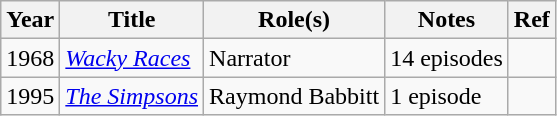<table class="wikitable plainrowheaders sortable">
<tr>
<th scope="col">Year</th>
<th scope="col">Title</th>
<th scope="col">Role(s)</th>
<th scope="col">Notes</th>
<th scope="col" class="unsortable">Ref</th>
</tr>
<tr>
<td>1968</td>
<td><em><a href='#'>Wacky Races</a></em></td>
<td>Narrator</td>
<td>14 episodes</td>
<td></td>
</tr>
<tr>
<td>1995</td>
<td><em><a href='#'>The Simpsons</a></em></td>
<td>Raymond Babbitt</td>
<td>1 episode</td>
<td></td>
</tr>
</table>
